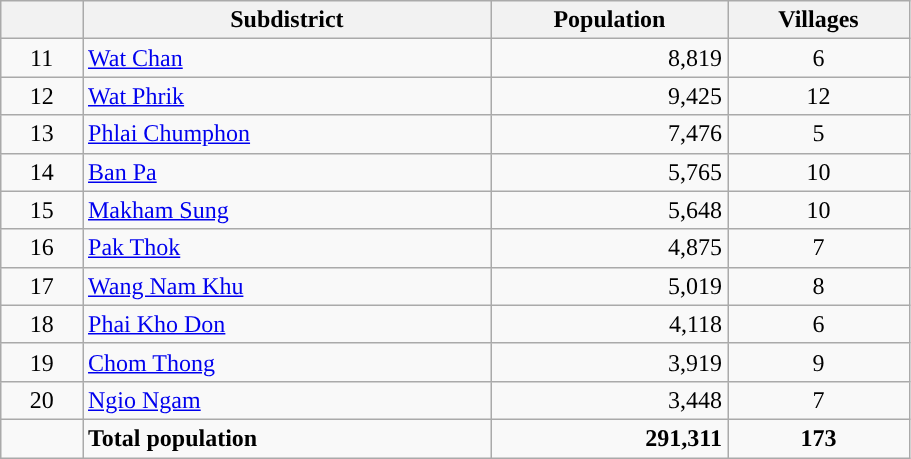<table class="wikitable" style="width:48%; display:inline-table;">
<tr>
<th scope="col" style="width:9%;"> </th>
<th scope="col" style="width:45%;">Subdistrict</th>
<th scope="col" style="width:26%;">Population</th>
<th scope="col" style="width:20%;">Villages</th>
</tr>
<tr>
<td style="text-align:center;">11</td>
<td><a href='#'>Wat Chan</a></td>
<td style="text-align:right;">8,819</td>
<td style="text-align:center;">6</td>
</tr>
<tr>
<td style="text-align:center;">12</td>
<td><a href='#'>Wat Phrik</a></td>
<td style="text-align:right;">9,425</td>
<td style="text-align:center;">12</td>
</tr>
<tr>
<td style="text-align:center;">13</td>
<td><a href='#'>Phlai Chumphon</a></td>
<td style="text-align:right;">7,476</td>
<td style="text-align:center;">5</td>
</tr>
<tr>
<td style="text-align:center;">14</td>
<td><a href='#'>Ban Pa</a></td>
<td style="text-align:right;">5,765</td>
<td style="text-align:center;">10</td>
</tr>
<tr>
<td style="text-align:center;">15</td>
<td><a href='#'>Makham Sung</a></td>
<td style="text-align:right;">5,648</td>
<td style="text-align:center;">10</td>
</tr>
<tr>
<td style="text-align:center;">16</td>
<td><a href='#'>Pak Thok</a></td>
<td style="text-align:right;">4,875</td>
<td style="text-align:center;">7</td>
</tr>
<tr>
<td style="text-align:center;">17</td>
<td><a href='#'>Wang Nam Khu</a></td>
<td style="text-align:right;">5,019</td>
<td style="text-align:center;">8</td>
</tr>
<tr>
<td style="text-align:center;">18</td>
<td><a href='#'>Phai Kho Don</a></td>
<td style="text-align:right;">4,118</td>
<td style="text-align:center;">6</td>
</tr>
<tr>
<td style="text-align:center;">19</td>
<td><a href='#'>Chom Thong</a></td>
<td style="text-align:right;">3,919</td>
<td style="text-align:center;">9</td>
</tr>
<tr>
<td style="text-align:center;">20</td>
<td><a href='#'>Ngio Ngam</a></td>
<td style="text-align:right;">3,448</td>
<td style="text-align:center;">7</td>
</tr>
<tr>
<td></td>
<td><strong>Total population</strong></td>
<td style="text-align:right;"><strong>291,311</strong></td>
<td style="text-align:center;"><strong>173</strong></td>
</tr>
</table>
